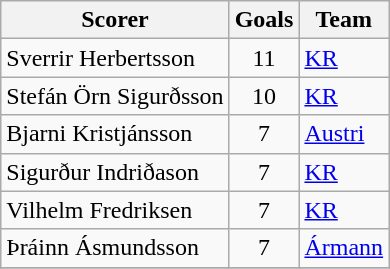<table class="wikitable">
<tr>
<th>Scorer</th>
<th>Goals</th>
<th>Team</th>
</tr>
<tr>
<td> Sverrir Herbertsson</td>
<td align=center>11</td>
<td><a href='#'>KR</a></td>
</tr>
<tr>
<td> Stefán Örn Sigurðsson</td>
<td align=center>10</td>
<td><a href='#'>KR</a></td>
</tr>
<tr>
<td> Bjarni Kristjánsson</td>
<td align=center>7</td>
<td><a href='#'>Austri</a></td>
</tr>
<tr>
<td> Sigurður Indriðason</td>
<td align=center>7</td>
<td><a href='#'>KR</a></td>
</tr>
<tr>
<td> Vilhelm Fredriksen</td>
<td align=center>7</td>
<td><a href='#'>KR</a></td>
</tr>
<tr>
<td> Þráinn Ásmundsson</td>
<td align=center>7</td>
<td><a href='#'>Ármann</a></td>
</tr>
<tr>
</tr>
</table>
